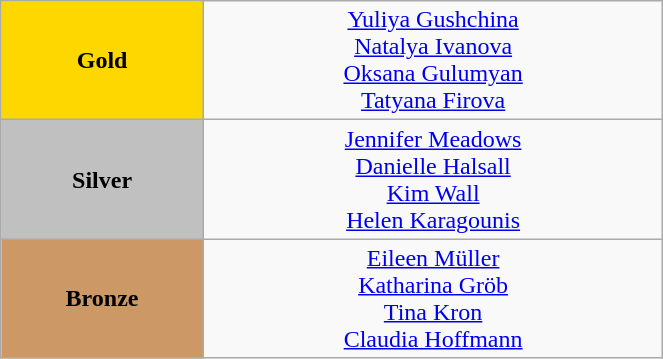<table class="wikitable" style="text-align:center; " width="35%">
<tr>
<td bgcolor="gold"><strong>Gold</strong></td>
<td><a href='#'>Yuliya Gushchina</a><br><a href='#'>Natalya Ivanova</a><br><a href='#'>Oksana Gulumyan</a><br><a href='#'>Tatyana Firova</a><br>  <small><em></em></small></td>
</tr>
<tr>
<td bgcolor="silver"><strong>Silver</strong></td>
<td><a href='#'>Jennifer Meadows</a><br><a href='#'>Danielle Halsall</a><br><a href='#'>Kim Wall</a><br><a href='#'>Helen Karagounis</a><br>  <small><em></em></small></td>
</tr>
<tr>
<td bgcolor="CC9966"><strong>Bronze</strong></td>
<td><a href='#'>Eileen Müller</a><br><a href='#'>Katharina Gröb</a><br><a href='#'>Tina Kron</a><br><a href='#'>Claudia Hoffmann</a><br>  <small><em></em></small></td>
</tr>
</table>
